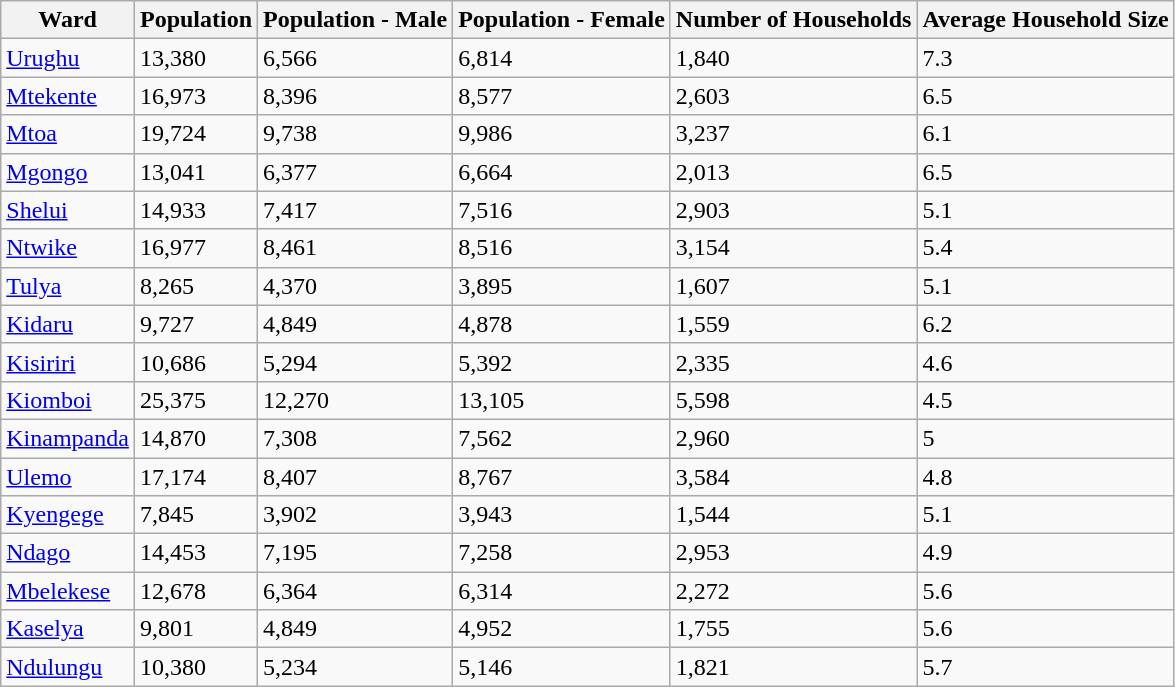<table class="wikitable sortable">
<tr>
<th>Ward</th>
<th>Population</th>
<th>Population - Male</th>
<th>Population - Female</th>
<th>Number of Households</th>
<th>Average Household Size</th>
</tr>
<tr>
<td><a href='#'>Urughu</a></td>
<td>13,380</td>
<td>6,566</td>
<td>6,814</td>
<td>1,840</td>
<td>7.3</td>
</tr>
<tr>
<td><a href='#'>Mtekente</a></td>
<td>16,973</td>
<td>8,396</td>
<td>8,577</td>
<td>2,603</td>
<td>6.5</td>
</tr>
<tr>
<td><a href='#'>Mtoa</a></td>
<td>19,724</td>
<td>9,738</td>
<td>9,986</td>
<td>3,237</td>
<td>6.1</td>
</tr>
<tr>
<td><a href='#'>Mgongo</a></td>
<td>13,041</td>
<td>6,377</td>
<td>6,664</td>
<td>2,013</td>
<td>6.5</td>
</tr>
<tr>
<td><a href='#'>Shelui</a></td>
<td>14,933</td>
<td>7,417</td>
<td>7,516</td>
<td>2,903</td>
<td>5.1</td>
</tr>
<tr>
<td><a href='#'>Ntwike</a></td>
<td>16,977</td>
<td>8,461</td>
<td>8,516</td>
<td>3,154</td>
<td>5.4</td>
</tr>
<tr>
<td><a href='#'>Tulya</a></td>
<td>8,265</td>
<td>4,370</td>
<td>3,895</td>
<td>1,607</td>
<td>5.1</td>
</tr>
<tr>
<td><a href='#'>Kidaru</a></td>
<td>9,727</td>
<td>4,849</td>
<td>4,878</td>
<td>1,559</td>
<td>6.2</td>
</tr>
<tr>
<td><a href='#'>Kisiriri</a></td>
<td>10,686</td>
<td>5,294</td>
<td>5,392</td>
<td>2,335</td>
<td>4.6</td>
</tr>
<tr>
<td><a href='#'>Kiomboi</a></td>
<td>25,375</td>
<td>12,270</td>
<td>13,105</td>
<td>5,598</td>
<td>4.5</td>
</tr>
<tr>
<td><a href='#'>Kinampanda</a></td>
<td>14,870</td>
<td>7,308</td>
<td>7,562</td>
<td>2,960</td>
<td>5</td>
</tr>
<tr>
<td><a href='#'>Ulemo</a></td>
<td>17,174</td>
<td>8,407</td>
<td>8,767</td>
<td>3,584</td>
<td>4.8</td>
</tr>
<tr>
<td><a href='#'>Kyengege</a></td>
<td>7,845</td>
<td>3,902</td>
<td>3,943</td>
<td>1,544</td>
<td>5.1</td>
</tr>
<tr>
<td><a href='#'>Ndago</a></td>
<td>14,453</td>
<td>7,195</td>
<td>7,258</td>
<td>2,953</td>
<td>4.9</td>
</tr>
<tr>
<td><a href='#'>Mbelekese</a></td>
<td>12,678</td>
<td>6,364</td>
<td>6,314</td>
<td>2,272</td>
<td>5.6</td>
</tr>
<tr>
<td><a href='#'>Kaselya</a></td>
<td>9,801</td>
<td>4,849</td>
<td>4,952</td>
<td>1,755</td>
<td>5.6</td>
</tr>
<tr>
<td><a href='#'>Ndulungu</a></td>
<td>10,380</td>
<td>5,234</td>
<td>5,146</td>
<td>1,821</td>
<td>5.7</td>
</tr>
</table>
